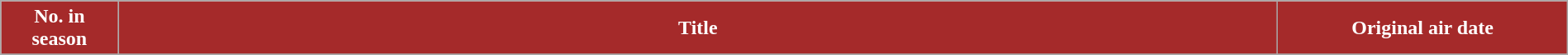<table class="wikitable plainrowheaders" style="width:100%;">
<tr style="color:white">
<th style="background: #A52A2A; width: 4%">No. in<br>season</th>
<th style="background: #A52A2A; width: 40%">Title</th>
<th style="background: #A52A2A; width: 10%">Original air date</th>
</tr>
<tr>
</tr>
</table>
